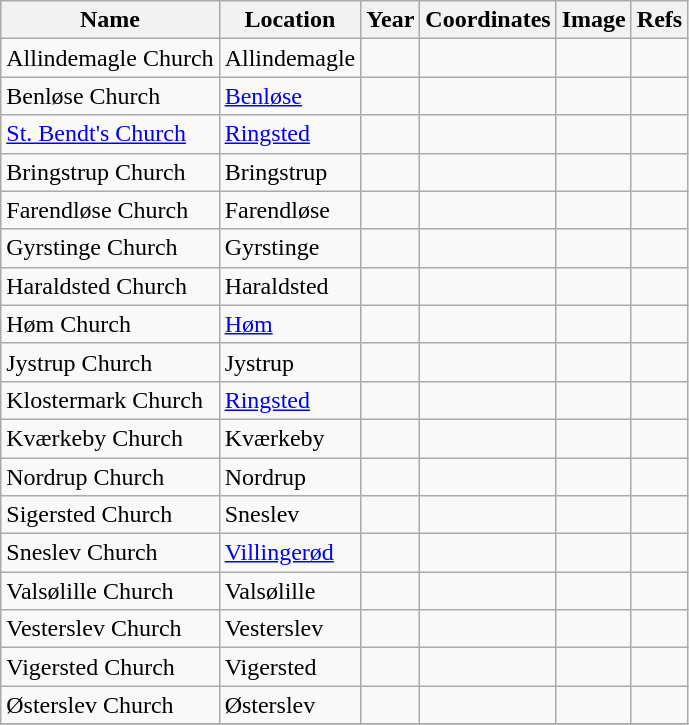<table class="wikitable sortable">
<tr>
<th>Name</th>
<th>Location</th>
<th>Year</th>
<th>Coordinates</th>
<th>Image</th>
<th>Refs</th>
</tr>
<tr>
<td>Allindemagle Church</td>
<td>Allindemagle</td>
<td></td>
<td></td>
<td></td>
<td></td>
</tr>
<tr>
<td>Benløse Church</td>
<td><a href='#'>Benløse</a></td>
<td></td>
<td></td>
<td></td>
<td></td>
</tr>
<tr>
<td><a href='#'>St. Bendt's Church</a></td>
<td><a href='#'>Ringsted</a></td>
<td></td>
<td></td>
<td></td>
<td></td>
</tr>
<tr>
<td>Bringstrup Church</td>
<td>Bringstrup</td>
<td></td>
<td></td>
<td></td>
<td></td>
</tr>
<tr>
<td>Farendløse Church</td>
<td>Farendløse</td>
<td></td>
<td></td>
<td></td>
<td></td>
</tr>
<tr>
<td>Gyrstinge Church</td>
<td>Gyrstinge</td>
<td></td>
<td></td>
<td></td>
<td></td>
</tr>
<tr>
<td>Haraldsted Church</td>
<td>Haraldsted</td>
<td></td>
<td></td>
<td></td>
<td></td>
</tr>
<tr>
<td>Høm Church</td>
<td><a href='#'>Høm</a></td>
<td></td>
<td></td>
<td></td>
<td></td>
</tr>
<tr>
<td>Jystrup Church</td>
<td>Jystrup</td>
<td></td>
<td></td>
<td></td>
<td></td>
</tr>
<tr>
<td>Klostermark Church</td>
<td><a href='#'>Ringsted</a></td>
<td></td>
<td></td>
<td></td>
<td></td>
</tr>
<tr>
<td>Kværkeby Church</td>
<td>Kværkeby</td>
<td></td>
<td></td>
<td></td>
<td></td>
</tr>
<tr>
<td>Nordrup Church</td>
<td>Nordrup</td>
<td></td>
<td></td>
<td></td>
<td></td>
</tr>
<tr>
<td>Sigersted Church</td>
<td>Sneslev</td>
<td></td>
<td></td>
<td></td>
<td></td>
</tr>
<tr>
<td>Sneslev Church</td>
<td><a href='#'>Villingerød</a></td>
<td></td>
<td></td>
<td></td>
<td></td>
</tr>
<tr>
<td>Valsølille Church</td>
<td>Valsølille</td>
<td></td>
<td></td>
<td></td>
<td></td>
</tr>
<tr>
<td>Vesterslev Church</td>
<td>Vesterslev</td>
<td></td>
<td></td>
<td></td>
<td></td>
</tr>
<tr>
<td>Vigersted Church</td>
<td>Vigersted</td>
<td></td>
<td></td>
<td></td>
<td></td>
</tr>
<tr>
<td>Østerslev Church</td>
<td>Østerslev</td>
<td></td>
<td></td>
<td></td>
<td></td>
</tr>
<tr>
</tr>
</table>
